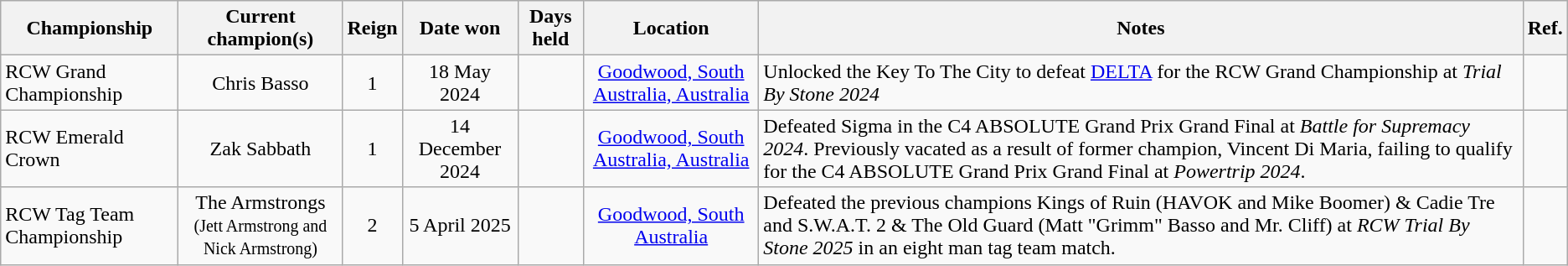<table class="wikitable sortable" style="text-align: center">
<tr>
<th scope="col">Championship</th>
<th scope="col">Current champion(s)</th>
<th scope="col">Reign</th>
<th scope="col">Date won</th>
<th scope="col">Days held</th>
<th scope="col">Location</th>
<th scope="col">Notes</th>
<th scope="col">Ref.</th>
</tr>
<tr>
<td style="text-align: left;">RCW Grand Championship</td>
<td>Chris Basso</td>
<td>1</td>
<td>18 May 2024</td>
<td></td>
<td><a href='#'>Goodwood, South Australia, Australia</a></td>
<td style="text-align: left;">Unlocked the Key To The City to defeat <a href='#'>DELTA</a> for the RCW Grand Championship at <em>Trial By Stone 2024</em></td>
<td></td>
</tr>
<tr>
<td style="text-align: left;">RCW Emerald Crown</td>
<td>Zak Sabbath</td>
<td>1</td>
<td>14 December 2024</td>
<td></td>
<td><a href='#'>Goodwood, South Australia, Australia</a></td>
<td style="text-align: left;">Defeated Sigma in the C4 ABSOLUTE Grand Prix Grand Final at <em>Battle for Supremacy 2024</em>. Previously vacated as a result of former champion, Vincent Di Maria, failing to qualify for the C4 ABSOLUTE Grand Prix Grand Final at <em>Powertrip 2024</em>.</td>
<td></td>
</tr>
<tr>
<td style="text-align: left;">RCW Tag Team Championship</td>
<td>The Armstrongs <br><small>(Jett Armstrong and Nick Armstrong)</small></td>
<td>2</td>
<td>5 April 2025</td>
<td></td>
<td><a href='#'>Goodwood, South Australia</a></td>
<td style="text-align: left;">Defeated the previous champions Kings of Ruin (HAVOK and Mike Boomer) & Cadie Tre and S.W.A.T. 2 & The Old Guard (Matt "Grimm" Basso and Mr. Cliff) at <em>RCW Trial By Stone 2025</em> in an eight man tag team match.</td>
</tr>
</table>
